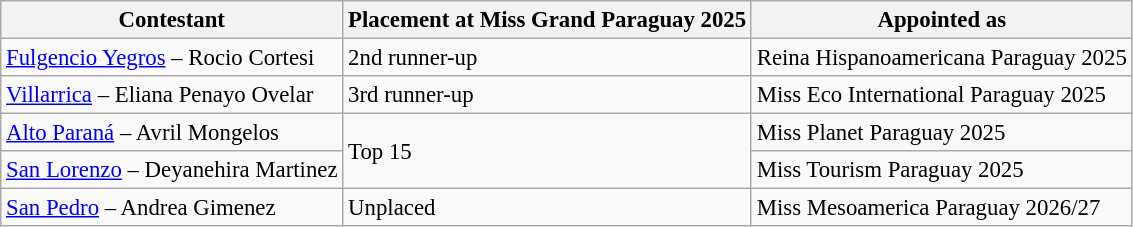<table class="wikitable col2center col3center" style="font-size: 95%;">
<tr>
<th>Contestant</th>
<th>Placement at Miss Grand Paraguay 2025</th>
<th>Appointed as</th>
</tr>
<tr>
<td><a href='#'>Fulgencio Yegros</a> – Rocio Cortesi</td>
<td>2nd runner-up</td>
<td>Reina Hispanoamericana Paraguay 2025</td>
</tr>
<tr>
<td><a href='#'>Villarrica</a> – Eliana Penayo Ovelar</td>
<td>3rd runner-up</td>
<td>Miss Eco International Paraguay 2025</td>
</tr>
<tr>
<td><a href='#'>Alto Paraná</a> – Avril Mongelos</td>
<td rowspan=2>Top 15</td>
<td>Miss Planet Paraguay 2025</td>
</tr>
<tr>
<td><a href='#'>San Lorenzo</a> – Deyanehira Martinez</td>
<td>Miss Tourism Paraguay 2025</td>
</tr>
<tr>
<td><a href='#'>San Pedro</a> – Andrea Gimenez</td>
<td>Unplaced</td>
<td>Miss Mesoamerica Paraguay 2026/27</td>
</tr>
</table>
